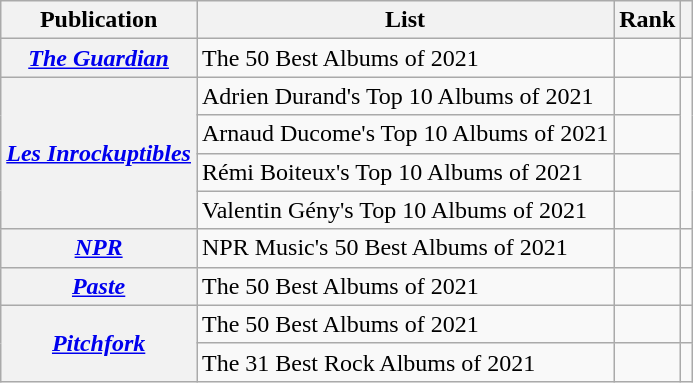<table class="wikitable sortable plainrowheaders">
<tr>
<th scope="col">Publication</th>
<th scope="col" class="unsortable">List</th>
<th scope="col" data-sort-type="number">Rank</th>
<th scope="col" class="unsortable"></th>
</tr>
<tr>
<th scope="row"><em><a href='#'>The Guardian</a></em></th>
<td>The 50 Best Albums of 2021</td>
<td></td>
<td></td>
</tr>
<tr>
<th scope="row" rowspan="4"><em><a href='#'>Les Inrockuptibles</a></em></th>
<td>Adrien Durand's Top 10 Albums of 2021</td>
<td></td>
<td rowspan="4"></td>
</tr>
<tr>
<td>Arnaud Ducome's Top 10 Albums of 2021</td>
<td></td>
</tr>
<tr>
<td>Rémi Boiteux's Top 10 Albums of 2021</td>
<td></td>
</tr>
<tr>
<td>Valentin Gény's Top 10 Albums of 2021</td>
<td></td>
</tr>
<tr>
<th scope="row"><em><a href='#'>NPR</a></em></th>
<td>NPR Music's 50 Best Albums of 2021</td>
<td></td>
<td></td>
</tr>
<tr>
<th scope="row"><em><a href='#'>Paste</a></em></th>
<td>The 50 Best Albums of 2021</td>
<td></td>
<td></td>
</tr>
<tr>
<th rowspan="2" scope="row"><em><a href='#'>Pitchfork</a></em></th>
<td>The 50 Best Albums of 2021</td>
<td></td>
<td></td>
</tr>
<tr>
<td>The 31 Best Rock Albums of 2021</td>
<td></td>
<td></td>
</tr>
</table>
